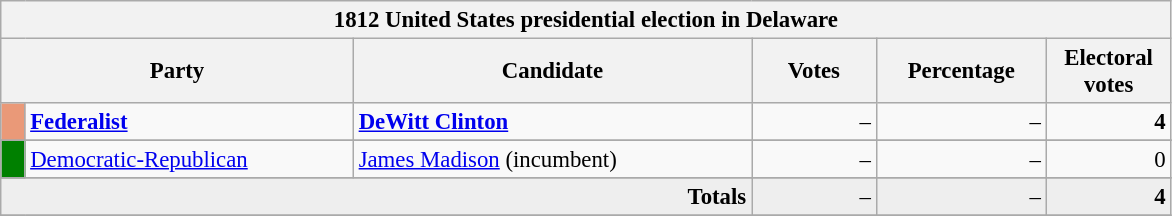<table class="wikitable" style="font-size: 95%;">
<tr>
<th colspan="6">1812 United States presidential election in Delaware</th>
</tr>
<tr>
<th colspan="2" style="width: 15em">Party</th>
<th style="width: 17em">Candidate</th>
<th style="width: 5em">Votes</th>
<th style="width: 7em">Percentage</th>
<th style="width: 5em">Electoral votes</th>
</tr>
<tr>
<th style="background-color:#EA9978; width: 3px"></th>
<td style="width: 130px"><strong><a href='#'>Federalist</a></strong></td>
<td><strong><a href='#'>DeWitt Clinton</a></strong></td>
<td align="right">–</td>
<td align="right">–</td>
<td align="right"><strong>4</strong></td>
</tr>
<tr>
</tr>
<tr>
<th style="background-color:#008000; width: 3px"></th>
<td style="width: 130px"><a href='#'>Democratic-Republican</a></td>
<td><a href='#'>James Madison</a> (incumbent)</td>
<td align="right">–</td>
<td align="right">–</td>
<td align="right">0</td>
</tr>
<tr>
</tr>
<tr>
</tr>
<tr bgcolor="#EEEEEE">
<td colspan="3" align="right"><strong>Totals</strong></td>
<td align="right">–</td>
<td align="right">–</td>
<td align="right"><strong>4</strong></td>
</tr>
<tr>
</tr>
</table>
